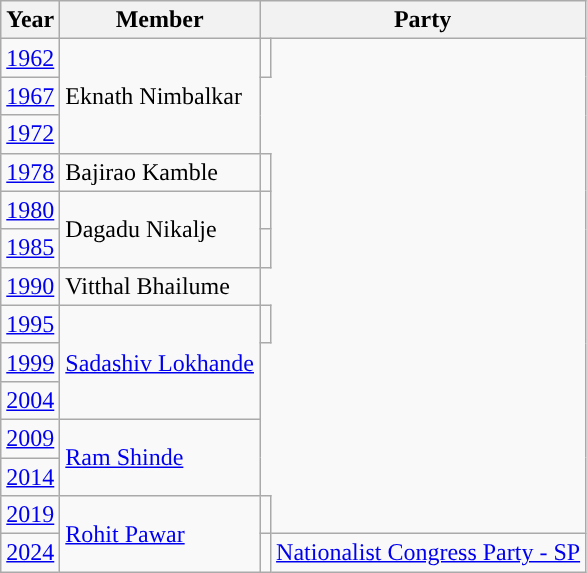<table class="wikitable">
<tr>
<th>Year</th>
<th>Member</th>
<th colspan="2">Party</th>
</tr>
<tr>
<td><a href='#'>1962</a></td>
<td rowspan="3">Eknath Nimbalkar</td>
<td></td>
</tr>
<tr>
<td><a href='#'>1967</a></td>
</tr>
<tr>
<td><a href='#'>1972</a></td>
</tr>
<tr>
<td><a href='#'>1978</a></td>
<td>Bajirao Kamble</td>
<td></td>
</tr>
<tr>
<td><a href='#'>1980</a></td>
<td rowspan="2">Dagadu Nikalje</td>
<td></td>
</tr>
<tr>
<td><a href='#'>1985</a></td>
<td></td>
</tr>
<tr>
<td><a href='#'>1990</a></td>
<td>Vitthal Bhailume</td>
</tr>
<tr>
<td><a href='#'>1995</a></td>
<td rowspan="3"><a href='#'>Sadashiv Lokhande</a></td>
<td></td>
</tr>
<tr>
<td><a href='#'>1999</a></td>
</tr>
<tr>
<td><a href='#'>2004</a></td>
</tr>
<tr>
<td><a href='#'>2009</a></td>
<td rowspan="2"><a href='#'>Ram Shinde</a></td>
</tr>
<tr>
<td><a href='#'>2014</a></td>
</tr>
<tr>
<td><a href='#'>2019</a></td>
<td rowspan="2"><a href='#'>Rohit Pawar</a></td>
<td></td>
</tr>
<tr>
<td><a href='#'>2024</a></td>
<td style="background-color: "></td>
<td><a href='#'>Nationalist Congress Party - SP</a></td>
</tr>
</table>
